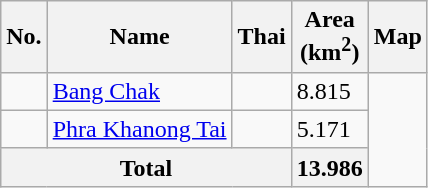<table class="wikitable sortable">
<tr>
<th>No.</th>
<th>Name</th>
<th>Thai</th>
<th>Area<br>(km<sup>2</sup>)</th>
<th>Map</th>
</tr>
<tr>
<td></td>
<td><a href='#'>Bang Chak</a></td>
<td></td>
<td><div>8.815</div></td>
<td rowspan=3></td>
</tr>
<tr>
<td></td>
<td><a href='#'>Phra Khanong Tai</a></td>
<td></td>
<td><div>5.171</div></td>
</tr>
<tr>
<th colspan=3>Total</th>
<th><div>13.986</div></th>
</tr>
</table>
